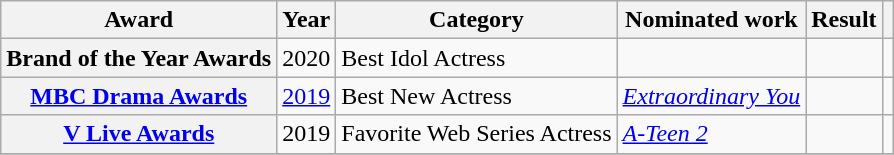<table class="wikitable plainrowheaders">
<tr>
<th scope="col">Award</th>
<th scope="col">Year</th>
<th scope="col">Category</th>
<th scope="col">Nominated work</th>
<th scope="col">Result</th>
<th scope="col"></th>
</tr>
<tr>
<th scope="row">Brand of the Year Awards</th>
<td style="text-align:center">2020</td>
<td>Best Idol Actress</td>
<td></td>
<td></td>
<td style="text-align:center"></td>
</tr>
<tr>
<th scope="row"><a href='#'>MBC Drama Awards</a></th>
<td style="text-align:center"><a href='#'>2019</a></td>
<td>Best New Actress</td>
<td><em><a href='#'>Extraordinary You</a></em></td>
<td></td>
<td style="text-align:center"></td>
</tr>
<tr>
<th scope="row"><a href='#'>V Live Awards</a></th>
<td style="text-align:center">2019</td>
<td>Favorite Web Series Actress</td>
<td><em><a href='#'>A-Teen 2</a></em></td>
<td></td>
<td style="text-align:center"></td>
</tr>
<tr>
</tr>
</table>
